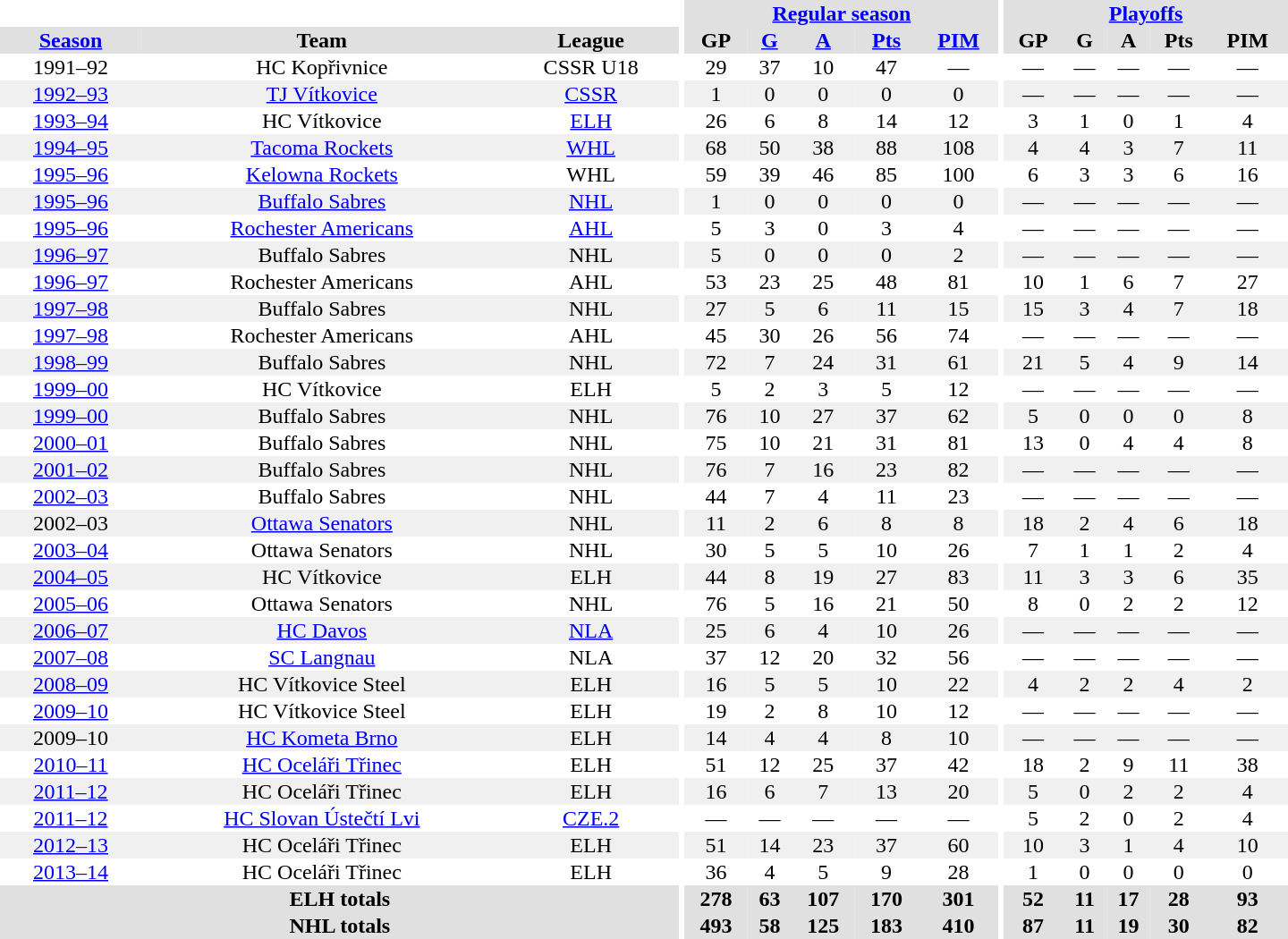<table border="0" cellpadding="1" cellspacing="0" style="text-align:center; width:60em">
<tr bgcolor="#e0e0e0">
<th colspan="3" bgcolor="#ffffff"></th>
<th rowspan="100" bgcolor="#ffffff"></th>
<th colspan="5"><a href='#'>Regular season</a></th>
<th rowspan="100" bgcolor="#ffffff"></th>
<th colspan="5"><a href='#'>Playoffs</a></th>
</tr>
<tr bgcolor="#e0e0e0">
<th><a href='#'>Season</a></th>
<th>Team</th>
<th>League</th>
<th>GP</th>
<th><a href='#'>G</a></th>
<th><a href='#'>A</a></th>
<th><a href='#'>Pts</a></th>
<th><a href='#'>PIM</a></th>
<th>GP</th>
<th>G</th>
<th>A</th>
<th>Pts</th>
<th>PIM</th>
</tr>
<tr>
<td>1991–92</td>
<td>HC Kopřivnice</td>
<td>CSSR U18</td>
<td>29</td>
<td>37</td>
<td>10</td>
<td>47</td>
<td>—</td>
<td>—</td>
<td>—</td>
<td>—</td>
<td>—</td>
<td>—</td>
</tr>
<tr bgcolor="#f0f0f0">
<td><a href='#'>1992–93</a></td>
<td><a href='#'>TJ Vítkovice</a></td>
<td><a href='#'>CSSR</a></td>
<td>1</td>
<td>0</td>
<td>0</td>
<td>0</td>
<td>0</td>
<td>—</td>
<td>—</td>
<td>—</td>
<td>—</td>
<td>—</td>
</tr>
<tr>
<td><a href='#'>1993–94</a></td>
<td>HC Vítkovice</td>
<td><a href='#'>ELH</a></td>
<td>26</td>
<td>6</td>
<td>8</td>
<td>14</td>
<td>12</td>
<td>3</td>
<td>1</td>
<td>0</td>
<td>1</td>
<td>4</td>
</tr>
<tr bgcolor="#f0f0f0">
<td><a href='#'>1994–95</a></td>
<td><a href='#'>Tacoma Rockets</a></td>
<td><a href='#'>WHL</a></td>
<td>68</td>
<td>50</td>
<td>38</td>
<td>88</td>
<td>108</td>
<td>4</td>
<td>4</td>
<td>3</td>
<td>7</td>
<td>11</td>
</tr>
<tr>
<td><a href='#'>1995–96</a></td>
<td><a href='#'>Kelowna Rockets</a></td>
<td>WHL</td>
<td>59</td>
<td>39</td>
<td>46</td>
<td>85</td>
<td>100</td>
<td>6</td>
<td>3</td>
<td>3</td>
<td>6</td>
<td>16</td>
</tr>
<tr bgcolor="#f0f0f0">
<td><a href='#'>1995–96</a></td>
<td><a href='#'>Buffalo Sabres</a></td>
<td><a href='#'>NHL</a></td>
<td>1</td>
<td>0</td>
<td>0</td>
<td>0</td>
<td>0</td>
<td>—</td>
<td>—</td>
<td>—</td>
<td>—</td>
<td>—</td>
</tr>
<tr>
<td><a href='#'>1995–96</a></td>
<td><a href='#'>Rochester Americans</a></td>
<td><a href='#'>AHL</a></td>
<td>5</td>
<td>3</td>
<td>0</td>
<td>3</td>
<td>4</td>
<td>—</td>
<td>—</td>
<td>—</td>
<td>—</td>
<td>—</td>
</tr>
<tr bgcolor="#f0f0f0">
<td><a href='#'>1996–97</a></td>
<td>Buffalo Sabres</td>
<td>NHL</td>
<td>5</td>
<td>0</td>
<td>0</td>
<td>0</td>
<td>2</td>
<td>—</td>
<td>—</td>
<td>—</td>
<td>—</td>
<td>—</td>
</tr>
<tr>
<td><a href='#'>1996–97</a></td>
<td>Rochester Americans</td>
<td>AHL</td>
<td>53</td>
<td>23</td>
<td>25</td>
<td>48</td>
<td>81</td>
<td>10</td>
<td>1</td>
<td>6</td>
<td>7</td>
<td>27</td>
</tr>
<tr bgcolor="#f0f0f0">
<td><a href='#'>1997–98</a></td>
<td>Buffalo Sabres</td>
<td>NHL</td>
<td>27</td>
<td>5</td>
<td>6</td>
<td>11</td>
<td>15</td>
<td>15</td>
<td>3</td>
<td>4</td>
<td>7</td>
<td>18</td>
</tr>
<tr>
<td><a href='#'>1997–98</a></td>
<td>Rochester Americans</td>
<td>AHL</td>
<td>45</td>
<td>30</td>
<td>26</td>
<td>56</td>
<td>74</td>
<td>—</td>
<td>—</td>
<td>—</td>
<td>—</td>
<td>—</td>
</tr>
<tr bgcolor="#f0f0f0">
<td><a href='#'>1998–99</a></td>
<td>Buffalo Sabres</td>
<td>NHL</td>
<td>72</td>
<td>7</td>
<td>24</td>
<td>31</td>
<td>61</td>
<td>21</td>
<td>5</td>
<td>4</td>
<td>9</td>
<td>14</td>
</tr>
<tr>
<td><a href='#'>1999–00</a></td>
<td>HC Vítkovice</td>
<td>ELH</td>
<td>5</td>
<td>2</td>
<td>3</td>
<td>5</td>
<td>12</td>
<td>—</td>
<td>—</td>
<td>—</td>
<td>—</td>
<td>—</td>
</tr>
<tr bgcolor="#f0f0f0">
<td><a href='#'>1999–00</a></td>
<td>Buffalo Sabres</td>
<td>NHL</td>
<td>76</td>
<td>10</td>
<td>27</td>
<td>37</td>
<td>62</td>
<td>5</td>
<td>0</td>
<td>0</td>
<td>0</td>
<td>8</td>
</tr>
<tr>
<td><a href='#'>2000–01</a></td>
<td>Buffalo Sabres</td>
<td>NHL</td>
<td>75</td>
<td>10</td>
<td>21</td>
<td>31</td>
<td>81</td>
<td>13</td>
<td>0</td>
<td>4</td>
<td>4</td>
<td>8</td>
</tr>
<tr bgcolor="#f0f0f0">
<td><a href='#'>2001–02</a></td>
<td>Buffalo Sabres</td>
<td>NHL</td>
<td>76</td>
<td>7</td>
<td>16</td>
<td>23</td>
<td>82</td>
<td>—</td>
<td>—</td>
<td>—</td>
<td>—</td>
<td>—</td>
</tr>
<tr>
<td><a href='#'>2002–03</a></td>
<td>Buffalo Sabres</td>
<td>NHL</td>
<td>44</td>
<td>7</td>
<td>4</td>
<td>11</td>
<td>23</td>
<td>—</td>
<td>—</td>
<td>—</td>
<td>—</td>
<td>—</td>
</tr>
<tr bgcolor="#f0f0f0">
<td>2002–03</td>
<td><a href='#'>Ottawa Senators</a></td>
<td>NHL</td>
<td>11</td>
<td>2</td>
<td>6</td>
<td>8</td>
<td>8</td>
<td>18</td>
<td>2</td>
<td>4</td>
<td>6</td>
<td>18</td>
</tr>
<tr>
<td><a href='#'>2003–04</a></td>
<td>Ottawa Senators</td>
<td>NHL</td>
<td>30</td>
<td>5</td>
<td>5</td>
<td>10</td>
<td>26</td>
<td>7</td>
<td>1</td>
<td>1</td>
<td>2</td>
<td>4</td>
</tr>
<tr bgcolor="#f0f0f0">
<td><a href='#'>2004–05</a></td>
<td>HC Vítkovice</td>
<td>ELH</td>
<td>44</td>
<td>8</td>
<td>19</td>
<td>27</td>
<td>83</td>
<td>11</td>
<td>3</td>
<td>3</td>
<td>6</td>
<td>35</td>
</tr>
<tr>
<td><a href='#'>2005–06</a></td>
<td>Ottawa Senators</td>
<td>NHL</td>
<td>76</td>
<td>5</td>
<td>16</td>
<td>21</td>
<td>50</td>
<td>8</td>
<td>0</td>
<td>2</td>
<td>2</td>
<td>12</td>
</tr>
<tr bgcolor="#f0f0f0">
<td><a href='#'>2006–07</a></td>
<td><a href='#'>HC Davos</a></td>
<td><a href='#'>NLA</a></td>
<td>25</td>
<td>6</td>
<td>4</td>
<td>10</td>
<td>26</td>
<td>—</td>
<td>—</td>
<td>—</td>
<td>—</td>
<td>—</td>
</tr>
<tr>
<td><a href='#'>2007–08</a></td>
<td><a href='#'>SC Langnau</a></td>
<td>NLA</td>
<td>37</td>
<td>12</td>
<td>20</td>
<td>32</td>
<td>56</td>
<td>—</td>
<td>—</td>
<td>—</td>
<td>—</td>
<td>—</td>
</tr>
<tr bgcolor="#f0f0f0">
<td><a href='#'>2008–09</a></td>
<td>HC Vítkovice Steel</td>
<td>ELH</td>
<td>16</td>
<td>5</td>
<td>5</td>
<td>10</td>
<td>22</td>
<td>4</td>
<td>2</td>
<td>2</td>
<td>4</td>
<td>2</td>
</tr>
<tr>
<td><a href='#'>2009–10</a></td>
<td>HC Vítkovice Steel</td>
<td>ELH</td>
<td>19</td>
<td>2</td>
<td>8</td>
<td>10</td>
<td>12</td>
<td>—</td>
<td>—</td>
<td>—</td>
<td>—</td>
<td>—</td>
</tr>
<tr bgcolor="#f0f0f0">
<td>2009–10</td>
<td><a href='#'>HC Kometa Brno</a></td>
<td>ELH</td>
<td>14</td>
<td>4</td>
<td>4</td>
<td>8</td>
<td>10</td>
<td>—</td>
<td>—</td>
<td>—</td>
<td>—</td>
<td>—</td>
</tr>
<tr>
<td><a href='#'>2010–11</a></td>
<td><a href='#'>HC Oceláři Třinec</a></td>
<td>ELH</td>
<td>51</td>
<td>12</td>
<td>25</td>
<td>37</td>
<td>42</td>
<td>18</td>
<td>2</td>
<td>9</td>
<td>11</td>
<td>38</td>
</tr>
<tr bgcolor="#f0f0f0">
<td><a href='#'>2011–12</a></td>
<td>HC Oceláři Třinec</td>
<td>ELH</td>
<td>16</td>
<td>6</td>
<td>7</td>
<td>13</td>
<td>20</td>
<td>5</td>
<td>0</td>
<td>2</td>
<td>2</td>
<td>4</td>
</tr>
<tr>
<td><a href='#'>2011–12</a></td>
<td><a href='#'>HC Slovan Ústečtí Lvi</a></td>
<td><a href='#'>CZE.2</a></td>
<td>—</td>
<td>—</td>
<td>—</td>
<td>—</td>
<td>—</td>
<td>5</td>
<td>2</td>
<td>0</td>
<td>2</td>
<td>4</td>
</tr>
<tr bgcolor="#f0f0f0">
<td><a href='#'>2012–13</a></td>
<td>HC Oceláři Třinec</td>
<td>ELH</td>
<td>51</td>
<td>14</td>
<td>23</td>
<td>37</td>
<td>60</td>
<td>10</td>
<td>3</td>
<td>1</td>
<td>4</td>
<td>10</td>
</tr>
<tr>
<td><a href='#'>2013–14</a></td>
<td>HC Oceláři Třinec</td>
<td>ELH</td>
<td>36</td>
<td>4</td>
<td>5</td>
<td>9</td>
<td>28</td>
<td>1</td>
<td>0</td>
<td>0</td>
<td>0</td>
<td>0</td>
</tr>
<tr bgcolor="#e0e0e0">
<th colspan="3">ELH totals</th>
<th>278</th>
<th>63</th>
<th>107</th>
<th>170</th>
<th>301</th>
<th>52</th>
<th>11</th>
<th>17</th>
<th>28</th>
<th>93</th>
</tr>
<tr bgcolor="#e0e0e0">
<th colspan="3">NHL totals</th>
<th>493</th>
<th>58</th>
<th>125</th>
<th>183</th>
<th>410</th>
<th>87</th>
<th>11</th>
<th>19</th>
<th>30</th>
<th>82</th>
</tr>
</table>
